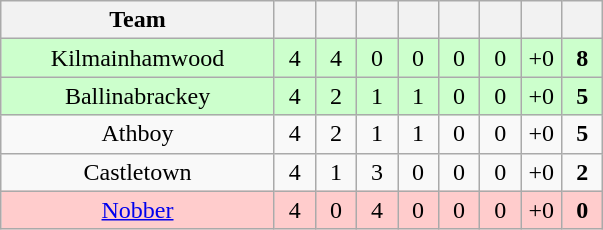<table class="wikitable" style="text-align:center">
<tr>
<th width="175">Team</th>
<th width="20"></th>
<th width="20"></th>
<th width="20"></th>
<th width="20"></th>
<th width="20"></th>
<th width="20"></th>
<th width="20"></th>
<th width="20"></th>
</tr>
<tr style="background:#cfc;">
<td>Kilmainhamwood</td>
<td>4</td>
<td>4</td>
<td>0</td>
<td>0</td>
<td>0</td>
<td>0</td>
<td>+0</td>
<td><strong>8</strong></td>
</tr>
<tr style="background:#cfc;">
<td>Ballinabrackey</td>
<td>4</td>
<td>2</td>
<td>1</td>
<td>1</td>
<td>0</td>
<td>0</td>
<td>+0</td>
<td><strong>5</strong></td>
</tr>
<tr>
<td>Athboy</td>
<td>4</td>
<td>2</td>
<td>1</td>
<td>1</td>
<td>0</td>
<td>0</td>
<td>+0</td>
<td><strong>5</strong></td>
</tr>
<tr>
<td>Castletown</td>
<td>4</td>
<td>1</td>
<td>3</td>
<td>0</td>
<td>0</td>
<td>0</td>
<td>+0</td>
<td><strong>2</strong></td>
</tr>
<tr style="background:#fcc;">
<td><a href='#'>Nobber</a></td>
<td>4</td>
<td>0</td>
<td>4</td>
<td>0</td>
<td>0</td>
<td>0</td>
<td>+0</td>
<td><strong>0</strong></td>
</tr>
</table>
